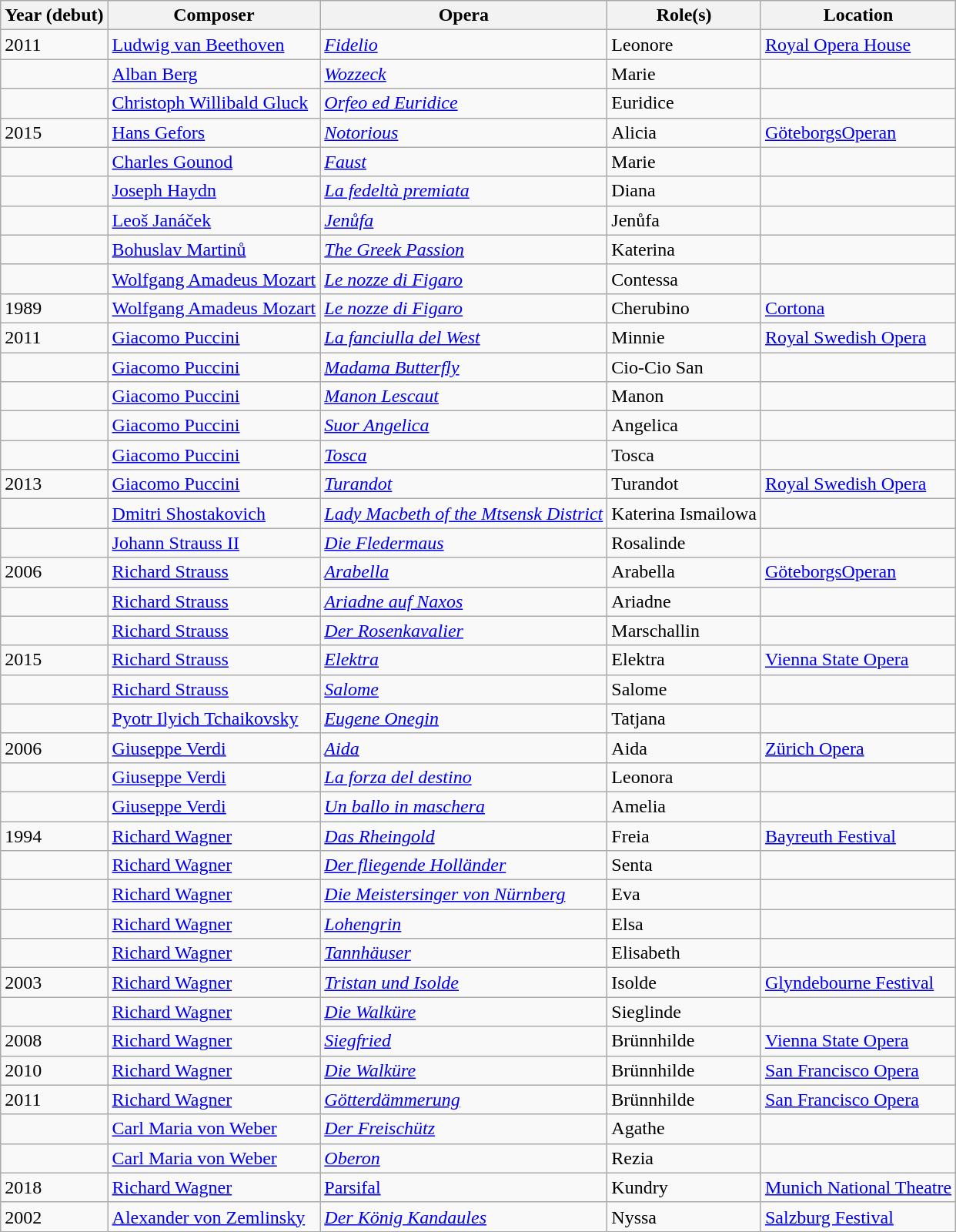<table class="wikitable sortable">
<tr>
<th>Year (debut)</th>
<th>Composer</th>
<th>Opera</th>
<th>Role(s)</th>
<th>Location</th>
</tr>
<tr>
<td>2011</td>
<td><a href='#'>Ludwig van Beethoven</a></td>
<td><em><a href='#'>Fidelio</a></em></td>
<td>Leonore</td>
<td><a href='#'>Royal Opera House</a></td>
</tr>
<tr>
<td></td>
<td><a href='#'>Alban Berg</a></td>
<td><em><a href='#'>Wozzeck</a></em></td>
<td>Marie</td>
<td></td>
</tr>
<tr>
<td></td>
<td><a href='#'>Christoph Willibald Gluck</a></td>
<td><em><a href='#'>Orfeo ed Euridice</a></em></td>
<td>Euridice</td>
<td></td>
</tr>
<tr>
<td>2015</td>
<td><a href='#'>Hans Gefors</a></td>
<td><em><a href='#'>Notorious</a></em></td>
<td>Alicia</td>
<td><a href='#'>GöteborgsOperan</a></td>
</tr>
<tr>
<td></td>
<td><a href='#'>Charles Gounod</a></td>
<td><a href='#'><em>Faust</em></a></td>
<td>Marie</td>
<td></td>
</tr>
<tr>
<td></td>
<td><a href='#'>Joseph Haydn</a></td>
<td><em><a href='#'>La fedeltà premiata</a></em></td>
<td>Diana</td>
<td></td>
</tr>
<tr>
<td></td>
<td><a href='#'>Leoš Janáček</a></td>
<td><em><a href='#'>Jenůfa</a></em></td>
<td>Jenůfa</td>
<td></td>
</tr>
<tr>
<td></td>
<td><a href='#'>Bohuslav Martinů</a></td>
<td><em><a href='#'>The Greek Passion</a></em></td>
<td>Katerina</td>
<td></td>
</tr>
<tr>
<td></td>
<td><a href='#'>Wolfgang Amadeus Mozart</a></td>
<td><em><a href='#'>Le nozze di Figaro</a></em></td>
<td>Contessa</td>
<td></td>
</tr>
<tr>
<td>1989</td>
<td><a href='#'>Wolfgang Amadeus Mozart</a></td>
<td><em><a href='#'>Le nozze di Figaro</a></em></td>
<td>Cherubino</td>
<td><a href='#'>Cortona</a></td>
</tr>
<tr>
<td>2011</td>
<td><a href='#'>Giacomo Puccini</a></td>
<td><em><a href='#'>La fanciulla del West</a></em></td>
<td>Minnie</td>
<td><a href='#'>Royal Swedish Opera</a></td>
</tr>
<tr>
<td></td>
<td><a href='#'>Giacomo Puccini</a></td>
<td><em><a href='#'>Madama Butterfly</a></em></td>
<td>Cio-Cio San</td>
<td></td>
</tr>
<tr>
<td></td>
<td><a href='#'>Giacomo Puccini</a></td>
<td><em><a href='#'>Manon Lescaut</a></em></td>
<td>Manon</td>
<td></td>
</tr>
<tr>
<td></td>
<td><a href='#'>Giacomo Puccini</a></td>
<td><em><a href='#'>Suor Angelica</a></em></td>
<td>Angelica</td>
<td></td>
</tr>
<tr>
<td></td>
<td><a href='#'>Giacomo Puccini</a></td>
<td><em><a href='#'>Tosca</a></em></td>
<td>Tosca</td>
<td></td>
</tr>
<tr>
<td>2013</td>
<td><a href='#'>Giacomo Puccini</a></td>
<td><em><a href='#'>Turandot</a></em></td>
<td>Turandot</td>
<td><a href='#'>Royal Swedish Opera</a></td>
</tr>
<tr>
<td></td>
<td><a href='#'>Dmitri Shostakovich</a></td>
<td><em><a href='#'>Lady Macbeth of the Mtsensk District</a></em></td>
<td>Katerina Ismailowa</td>
<td></td>
</tr>
<tr>
<td></td>
<td><a href='#'>Johann Strauss II</a></td>
<td><em><a href='#'>Die Fledermaus</a></em></td>
<td>Rosalinde</td>
<td></td>
</tr>
<tr>
<td>2006</td>
<td><a href='#'>Richard Strauss</a></td>
<td><em><a href='#'>Arabella</a></em></td>
<td>Arabella</td>
<td><a href='#'>GöteborgsOperan</a></td>
</tr>
<tr>
<td></td>
<td><a href='#'>Richard Strauss</a></td>
<td><em><a href='#'>Ariadne auf Naxos</a></em></td>
<td>Ariadne</td>
<td></td>
</tr>
<tr>
<td></td>
<td><a href='#'>Richard Strauss</a></td>
<td><em><a href='#'>Der Rosenkavalier</a></em></td>
<td>Marschallin</td>
<td></td>
</tr>
<tr>
<td>2015</td>
<td><a href='#'>Richard Strauss</a></td>
<td><em><a href='#'>Elektra</a></em></td>
<td>Elektra</td>
<td><a href='#'>Vienna State Opera</a></td>
</tr>
<tr>
<td></td>
<td><a href='#'>Richard Strauss</a></td>
<td><em><a href='#'>Salome</a></em></td>
<td>Salome</td>
<td></td>
</tr>
<tr>
<td></td>
<td><a href='#'>Pyotr Ilyich Tchaikovsky</a></td>
<td><em><a href='#'>Eugene Onegin</a></em></td>
<td>Tatjana</td>
<td></td>
</tr>
<tr>
<td>2006</td>
<td><a href='#'>Giuseppe Verdi</a></td>
<td><em><a href='#'>Aida</a></em></td>
<td>Aida</td>
<td><a href='#'>Zürich Opera</a></td>
</tr>
<tr>
<td></td>
<td><a href='#'>Giuseppe Verdi</a></td>
<td><em><a href='#'>La forza del destino</a></em></td>
<td>Leonora</td>
<td></td>
</tr>
<tr>
<td></td>
<td><a href='#'>Giuseppe Verdi</a></td>
<td><em><a href='#'>Un ballo in maschera</a></em></td>
<td>Amelia</td>
<td></td>
</tr>
<tr>
<td>1994</td>
<td><a href='#'>Richard Wagner</a></td>
<td><em><a href='#'>Das Rheingold</a></em></td>
<td>Freia</td>
<td><a href='#'>Bayreuth Festival</a></td>
</tr>
<tr>
<td></td>
<td><a href='#'>Richard Wagner</a></td>
<td><em><a href='#'>Der fliegende Holländer</a></em></td>
<td>Senta</td>
<td></td>
</tr>
<tr>
<td></td>
<td><a href='#'>Richard Wagner</a></td>
<td><em><a href='#'>Die Meistersinger von Nürnberg</a></em></td>
<td>Eva</td>
<td></td>
</tr>
<tr>
<td></td>
<td><a href='#'>Richard Wagner</a></td>
<td><em><a href='#'>Lohengrin</a></em></td>
<td>Elsa</td>
<td></td>
</tr>
<tr>
<td></td>
<td><a href='#'>Richard Wagner</a></td>
<td><em><a href='#'>Tannhäuser</a></em></td>
<td>Elisabeth</td>
<td></td>
</tr>
<tr>
<td>2003</td>
<td><a href='#'>Richard Wagner</a></td>
<td><em><a href='#'>Tristan und Isolde</a></em></td>
<td>Isolde</td>
<td><a href='#'>Glyndebourne Festival</a></td>
</tr>
<tr>
<td></td>
<td><a href='#'>Richard Wagner</a></td>
<td><em><a href='#'>Die Walküre</a></em></td>
<td>Sieglinde</td>
<td></td>
</tr>
<tr>
<td>2008</td>
<td><a href='#'>Richard Wagner</a></td>
<td><em><a href='#'>Siegfried</a></em></td>
<td>Brünnhilde</td>
<td><a href='#'>Vienna State Opera</a></td>
</tr>
<tr>
<td>2010</td>
<td><a href='#'>Richard Wagner</a></td>
<td><em><a href='#'>Die Walküre</a></em></td>
<td>Brünnhilde</td>
<td><a href='#'>San Francisco Opera</a></td>
</tr>
<tr>
<td>2011</td>
<td><a href='#'>Richard Wagner</a></td>
<td><em><a href='#'>Götterdämmerung</a></em></td>
<td>Brünnhilde</td>
<td><a href='#'>San Francisco Opera</a></td>
</tr>
<tr>
<td></td>
<td><a href='#'>Carl Maria von Weber</a></td>
<td><em><a href='#'>Der Freischütz</a></em></td>
<td>Agathe</td>
<td></td>
</tr>
<tr>
<td></td>
<td><a href='#'>Carl Maria von Weber</a></td>
<td><em><a href='#'>Oberon</a></em></td>
<td>Rezia</td>
<td></td>
</tr>
<tr>
<td>2018</td>
<td><a href='#'>Richard Wagner</a></td>
<td><a href='#'>Parsifal</a></td>
<td>Kundry</td>
<td><a href='#'>Munich National Theatre</a></td>
</tr>
<tr>
<td>2002</td>
<td><a href='#'>Alexander von Zemlinsky</a></td>
<td><em><a href='#'>Der König Kandaules</a></em></td>
<td>Nyssa</td>
<td><a href='#'>Salzburg Festival</a></td>
</tr>
<tr>
</tr>
</table>
